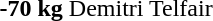<table>
<tr>
<th scope=row rowspan=2>-70 kg</th>
<td rowspan=2> Demitri Telfair</td>
<td rowspan=2></td>
<td></td>
</tr>
<tr>
<td></td>
</tr>
<tr>
</tr>
</table>
